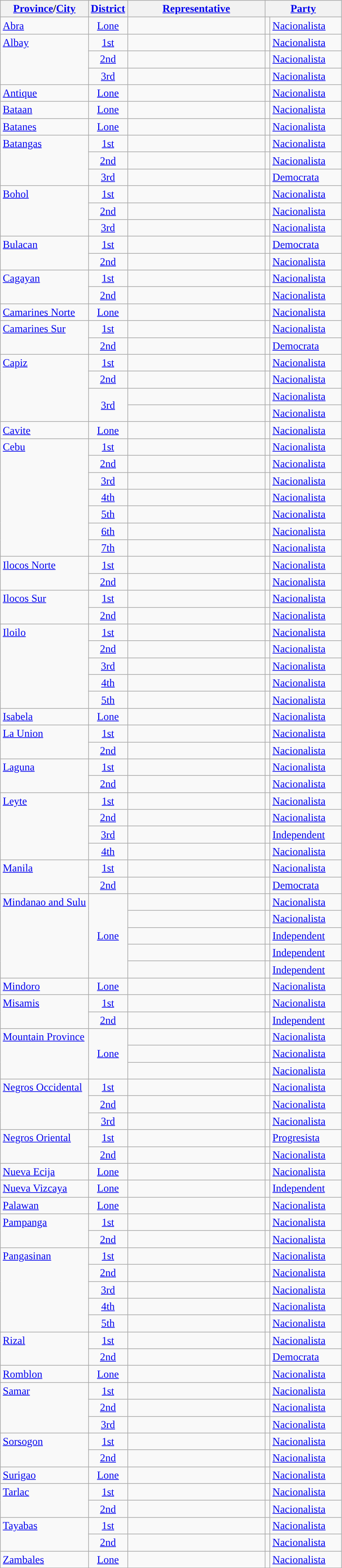<table class="wikitable sortable">
<tr>
<th><a href='#'>Province</a>/<a href='#'>City</a></th>
<th><a href='#'>District</a></th>
<th width="200px"><a href='#'>Representative</a></th>
<th colspan="2"><a href='#'>Party</a></th>
</tr>
<tr>
<td valign="top"><a href='#'>Abra</a></td>
<td align="center"><a href='#'>Lone</a></td>
<td></td>
<td></td>
<td width="100px"><a href='#'>Nacionalista</a></td>
</tr>
<tr>
<td rowspan="3" valign="top"><a href='#'>Albay</a></td>
<td align="center"><a href='#'>1st</a></td>
<td></td>
<td></td>
<td width="100px"><a href='#'>Nacionalista</a></td>
</tr>
<tr>
<td align="center"><a href='#'>2nd</a></td>
<td></td>
<td></td>
<td><a href='#'>Nacionalista</a></td>
</tr>
<tr>
<td align="center"><a href='#'>3rd</a></td>
<td></td>
<td></td>
<td><a href='#'>Nacionalista</a></td>
</tr>
<tr>
<td><a href='#'>Antique</a></td>
<td align="center"><a href='#'>Lone</a></td>
<td></td>
<td></td>
<td><a href='#'>Nacionalista</a></td>
</tr>
<tr>
<td valign="top"><a href='#'>Bataan</a></td>
<td align="center"><a href='#'>Lone</a></td>
<td></td>
<td></td>
<td><a href='#'>Nacionalista</a></td>
</tr>
<tr>
<td valign="top"><a href='#'>Batanes</a></td>
<td align="center"><a href='#'>Lone</a></td>
<td></td>
<td></td>
<td><a href='#'>Nacionalista</a></td>
</tr>
<tr>
<td rowspan="3" valign="top"><a href='#'>Batangas</a></td>
<td align="center"><a href='#'>1st</a></td>
<td></td>
<td></td>
<td><a href='#'>Nacionalista</a></td>
</tr>
<tr>
<td align="center"><a href='#'>2nd</a></td>
<td></td>
<td></td>
<td><a href='#'>Nacionalista</a></td>
</tr>
<tr>
<td align="center"><a href='#'>3rd</a></td>
<td></td>
<td></td>
<td><a href='#'>Democrata</a></td>
</tr>
<tr>
<td rowspan="3" valign="top"><a href='#'>Bohol</a></td>
<td align="center"><a href='#'>1st</a></td>
<td></td>
<td></td>
<td><a href='#'>Nacionalista</a></td>
</tr>
<tr>
<td align="center"><a href='#'>2nd</a></td>
<td></td>
<td></td>
<td><a href='#'>Nacionalista</a></td>
</tr>
<tr>
<td align="center"><a href='#'>3rd</a></td>
<td></td>
<td></td>
<td><a href='#'>Nacionalista</a></td>
</tr>
<tr>
<td rowspan="2" valign="top"><a href='#'>Bulacan</a></td>
<td align="center"><a href='#'>1st</a></td>
<td></td>
<td></td>
<td><a href='#'>Democrata</a></td>
</tr>
<tr>
<td align="center"><a href='#'>2nd</a></td>
<td></td>
<td></td>
<td><a href='#'>Nacionalista</a></td>
</tr>
<tr>
<td rowspan="2" valign="top"><a href='#'>Cagayan</a></td>
<td align="center"><a href='#'>1st</a></td>
<td></td>
<td></td>
<td><a href='#'>Nacionalista</a></td>
</tr>
<tr>
<td align="center"><a href='#'>2nd</a></td>
<td></td>
<td></td>
<td><a href='#'>Nacionalista</a></td>
</tr>
<tr>
<td valign="top"><a href='#'>Camarines Norte</a></td>
<td align="center"><a href='#'>Lone</a></td>
<td></td>
<td></td>
<td><a href='#'>Nacionalista</a></td>
</tr>
<tr>
<td rowspan="2"  valign="top"><a href='#'>Camarines Sur</a></td>
<td align="center"><a href='#'>1st</a></td>
<td></td>
<td></td>
<td><a href='#'>Nacionalista</a></td>
</tr>
<tr>
<td align="center"><a href='#'>2nd</a></td>
<td></td>
<td></td>
<td><a href='#'>Democrata</a></td>
</tr>
<tr>
<td rowspan="4" valign="top"><a href='#'>Capiz</a></td>
<td align="center"><a href='#'>1st</a></td>
<td></td>
<td></td>
<td><a href='#'>Nacionalista</a></td>
</tr>
<tr>
<td align="center"><a href='#'>2nd</a></td>
<td></td>
<td></td>
<td><a href='#'>Nacionalista</a></td>
</tr>
<tr>
<td rowspan="2" align="center"><a href='#'>3rd</a></td>
<td></td>
<td></td>
<td><a href='#'>Nacionalista</a></td>
</tr>
<tr>
<td></td>
<td></td>
<td><a href='#'>Nacionalista</a></td>
</tr>
<tr>
<td valign="top"><a href='#'>Cavite</a></td>
<td align="center"><a href='#'>Lone</a></td>
<td></td>
<td></td>
<td><a href='#'>Nacionalista</a></td>
</tr>
<tr>
<td rowspan="7" valign="top"><a href='#'>Cebu</a></td>
<td align="center"><a href='#'>1st</a></td>
<td></td>
<td></td>
<td><a href='#'>Nacionalista</a></td>
</tr>
<tr>
<td align="center"><a href='#'>2nd</a></td>
<td></td>
<td></td>
<td><a href='#'>Nacionalista</a></td>
</tr>
<tr>
<td align="center"><a href='#'>3rd</a></td>
<td></td>
<td></td>
<td><a href='#'>Nacionalista</a></td>
</tr>
<tr>
<td align="center"><a href='#'>4th</a></td>
<td></td>
<td></td>
<td><a href='#'>Nacionalista</a></td>
</tr>
<tr>
<td align="center"><a href='#'>5th</a></td>
<td></td>
<td></td>
<td><a href='#'>Nacionalista</a></td>
</tr>
<tr>
<td align="center"><a href='#'>6th</a></td>
<td></td>
<td></td>
<td><a href='#'>Nacionalista</a></td>
</tr>
<tr>
<td align="center"><a href='#'>7th</a></td>
<td></td>
<td></td>
<td><a href='#'>Nacionalista</a></td>
</tr>
<tr>
<td rowspan="2" valign="top"><a href='#'>Ilocos Norte</a></td>
<td align="center"><a href='#'>1st</a></td>
<td></td>
<td></td>
<td><a href='#'>Nacionalista</a></td>
</tr>
<tr>
<td align="center"><a href='#'>2nd</a></td>
<td></td>
<td></td>
<td><a href='#'>Nacionalista</a></td>
</tr>
<tr>
<td rowspan="2" valign="top"><a href='#'>Ilocos Sur</a></td>
<td align="center"><a href='#'>1st</a></td>
<td></td>
<td></td>
<td><a href='#'>Nacionalista</a></td>
</tr>
<tr>
<td align="center"><a href='#'>2nd</a></td>
<td></td>
<td></td>
<td><a href='#'>Nacionalista</a></td>
</tr>
<tr>
<td rowspan="5" valign="top"><a href='#'>Iloilo</a></td>
<td align="center"><a href='#'>1st</a></td>
<td></td>
<td></td>
<td><a href='#'>Nacionalista</a></td>
</tr>
<tr>
<td align="center"><a href='#'>2nd</a></td>
<td></td>
<td></td>
<td><a href='#'>Nacionalista</a></td>
</tr>
<tr>
<td align="center"><a href='#'>3rd</a></td>
<td></td>
<td></td>
<td><a href='#'>Nacionalista</a></td>
</tr>
<tr>
<td align="center"><a href='#'>4th</a></td>
<td></td>
<td></td>
<td><a href='#'>Nacionalista</a></td>
</tr>
<tr>
<td align="center"><a href='#'>5th</a></td>
<td></td>
<td></td>
<td><a href='#'>Nacionalista</a></td>
</tr>
<tr>
<td valign="top"><a href='#'>Isabela</a></td>
<td align="center"><a href='#'>Lone</a></td>
<td></td>
<td></td>
<td><a href='#'>Nacionalista</a></td>
</tr>
<tr>
<td rowspan="2" valign="top"><a href='#'>La Union</a></td>
<td align="center"><a href='#'>1st</a></td>
<td></td>
<td></td>
<td><a href='#'>Nacionalista</a></td>
</tr>
<tr>
<td align="center"><a href='#'>2nd</a></td>
<td></td>
<td></td>
<td><a href='#'>Nacionalista</a></td>
</tr>
<tr>
<td rowspan="2" valign="top"><a href='#'>Laguna</a></td>
<td align="center"><a href='#'>1st</a></td>
<td></td>
<td></td>
<td><a href='#'>Nacionalista</a></td>
</tr>
<tr>
<td align="center"><a href='#'>2nd</a></td>
<td></td>
<td></td>
<td><a href='#'>Nacionalista</a></td>
</tr>
<tr>
<td rowspan="4" valign="top"><a href='#'>Leyte</a></td>
<td align="center"><a href='#'>1st</a></td>
<td></td>
<td></td>
<td><a href='#'>Nacionalista</a></td>
</tr>
<tr>
<td align="center"><a href='#'>2nd</a></td>
<td></td>
<td></td>
<td><a href='#'>Nacionalista</a></td>
</tr>
<tr>
<td align="center"><a href='#'>3rd</a></td>
<td></td>
<td></td>
<td><a href='#'>Independent</a></td>
</tr>
<tr>
<td align="center"><a href='#'>4th</a></td>
<td></td>
<td></td>
<td><a href='#'>Nacionalista</a></td>
</tr>
<tr>
<td rowspan="2" valign="top"><a href='#'>Manila</a></td>
<td align="center"><a href='#'>1st</a></td>
<td></td>
<td></td>
<td><a href='#'>Nacionalista</a></td>
</tr>
<tr>
<td align="center"><a href='#'>2nd</a></td>
<td></td>
<td></td>
<td><a href='#'>Democrata</a></td>
</tr>
<tr>
<td rowspan="5" valign="top"><a href='#'>Mindanao and Sulu</a></td>
<td rowspan="5" align="center"><a href='#'>Lone</a></td>
<td></td>
<td></td>
<td><a href='#'>Nacionalista</a></td>
</tr>
<tr>
<td></td>
<td></td>
<td><a href='#'>Nacionalista</a></td>
</tr>
<tr>
<td></td>
<td></td>
<td><a href='#'>Independent</a></td>
</tr>
<tr>
<td></td>
<td></td>
<td><a href='#'>Independent</a></td>
</tr>
<tr>
<td></td>
<td></td>
<td><a href='#'>Independent</a></td>
</tr>
<tr>
<td valign="top"><a href='#'>Mindoro</a></td>
<td align="center"><a href='#'>Lone</a></td>
<td></td>
<td></td>
<td><a href='#'>Nacionalista</a></td>
</tr>
<tr>
<td rowspan="2" valign="top"><a href='#'>Misamis</a></td>
<td align="center"><a href='#'>1st</a></td>
<td></td>
<td></td>
<td><a href='#'>Nacionalista</a></td>
</tr>
<tr>
<td align="center"><a href='#'>2nd</a></td>
<td></td>
<td></td>
<td><a href='#'>Independent</a></td>
</tr>
<tr>
<td rowspan="3"  valign="top"><a href='#'>Mountain Province</a></td>
<td rowspan="3"  align="center"><a href='#'>Lone</a></td>
<td></td>
<td></td>
<td><a href='#'>Nacionalista</a></td>
</tr>
<tr>
<td></td>
<td></td>
<td><a href='#'>Nacionalista</a></td>
</tr>
<tr>
<td></td>
<td></td>
<td><a href='#'>Nacionalista</a></td>
</tr>
<tr>
<td rowspan="3" valign="top"><a href='#'>Negros Occidental</a></td>
<td align="center"><a href='#'>1st</a></td>
<td></td>
<td></td>
<td><a href='#'>Nacionalista</a></td>
</tr>
<tr>
<td align="center"><a href='#'>2nd</a></td>
<td></td>
<td></td>
<td><a href='#'>Nacionalista</a></td>
</tr>
<tr>
<td align="center"><a href='#'>3rd</a></td>
<td></td>
<td></td>
<td><a href='#'>Nacionalista</a></td>
</tr>
<tr>
<td rowspan="2" valign="top"><a href='#'>Negros Oriental</a></td>
<td align="center"><a href='#'>1st</a></td>
<td></td>
<td></td>
<td><a href='#'>Progresista</a></td>
</tr>
<tr>
<td align="center"><a href='#'>2nd</a></td>
<td></td>
<td></td>
<td><a href='#'>Nacionalista</a></td>
</tr>
<tr>
<td valign="top"><a href='#'>Nueva Ecija</a></td>
<td align="center"><a href='#'>Lone</a></td>
<td></td>
<td></td>
<td><a href='#'>Nacionalista</a></td>
</tr>
<tr>
<td valign="top"><a href='#'>Nueva Vizcaya</a></td>
<td align="center"><a href='#'>Lone</a></td>
<td></td>
<td></td>
<td><a href='#'>Independent</a></td>
</tr>
<tr>
<td valign="top"><a href='#'>Palawan</a></td>
<td align="center"><a href='#'>Lone</a></td>
<td></td>
<td></td>
<td><a href='#'>Nacionalista</a></td>
</tr>
<tr>
<td rowspan="2" valign="top"><a href='#'>Pampanga</a></td>
<td align="center"><a href='#'>1st</a></td>
<td></td>
<td></td>
<td><a href='#'>Nacionalista</a></td>
</tr>
<tr>
<td align="center"><a href='#'>2nd</a></td>
<td></td>
<td></td>
<td><a href='#'>Nacionalista</a></td>
</tr>
<tr>
<td rowspan="5" valign="top"><a href='#'>Pangasinan</a></td>
<td align="center"><a href='#'>1st</a></td>
<td></td>
<td></td>
<td><a href='#'>Nacionalista</a></td>
</tr>
<tr>
<td align="center"><a href='#'>2nd</a></td>
<td></td>
<td></td>
<td><a href='#'>Nacionalista</a></td>
</tr>
<tr>
<td align="center"><a href='#'>3rd</a></td>
<td></td>
<td></td>
<td><a href='#'>Nacionalista</a></td>
</tr>
<tr>
<td align="center"><a href='#'>4th</a></td>
<td></td>
<td></td>
<td><a href='#'>Nacionalista</a></td>
</tr>
<tr>
<td align="center"><a href='#'>5th</a></td>
<td></td>
<td></td>
<td><a href='#'>Nacionalista</a></td>
</tr>
<tr>
<td rowspan="2" valign="top"><a href='#'>Rizal</a></td>
<td align="center"><a href='#'>1st</a></td>
<td></td>
<td></td>
<td><a href='#'>Nacionalista</a></td>
</tr>
<tr>
<td align="center"><a href='#'>2nd</a></td>
<td></td>
<td></td>
<td><a href='#'>Democrata</a></td>
</tr>
<tr>
<td valign="top"><a href='#'>Romblon</a></td>
<td align="center"><a href='#'>Lone</a></td>
<td></td>
<td></td>
<td><a href='#'>Nacionalista</a></td>
</tr>
<tr>
<td rowspan="3" valign="top"><a href='#'>Samar</a></td>
<td align="center"><a href='#'>1st</a></td>
<td></td>
<td></td>
<td><a href='#'>Nacionalista</a></td>
</tr>
<tr>
<td align="center"><a href='#'>2nd</a></td>
<td></td>
<td></td>
<td><a href='#'>Nacionalista</a></td>
</tr>
<tr>
<td align="center"><a href='#'>3rd</a></td>
<td></td>
<td></td>
<td><a href='#'>Nacionalista</a></td>
</tr>
<tr>
<td rowspan="2" valign="top"><a href='#'>Sorsogon</a></td>
<td align="center"><a href='#'>1st</a></td>
<td></td>
<td></td>
<td><a href='#'>Nacionalista</a></td>
</tr>
<tr>
<td align="center"><a href='#'>2nd</a></td>
<td></td>
<td></td>
<td><a href='#'>Nacionalista</a></td>
</tr>
<tr>
<td valign="top"><a href='#'>Surigao</a></td>
<td align="center"><a href='#'>Lone</a></td>
<td></td>
<td></td>
<td><a href='#'>Nacionalista</a></td>
</tr>
<tr>
<td rowspan="2" valign="top"><a href='#'>Tarlac</a></td>
<td align="center"><a href='#'>1st</a></td>
<td></td>
<td></td>
<td><a href='#'>Nacionalista</a></td>
</tr>
<tr>
<td align="center"><a href='#'>2nd</a></td>
<td></td>
<td></td>
<td><a href='#'>Nacionalista</a></td>
</tr>
<tr>
<td rowspan="2" valign="top"><a href='#'>Tayabas</a></td>
<td align="center"><a href='#'>1st</a></td>
<td></td>
<td></td>
<td><a href='#'>Nacionalista</a></td>
</tr>
<tr>
<td align="center"><a href='#'>2nd</a></td>
<td></td>
<td></td>
<td><a href='#'>Nacionalista</a></td>
</tr>
<tr>
<td valign="top"><a href='#'>Zambales</a></td>
<td align="center"><a href='#'>Lone</a></td>
<td></td>
<td></td>
<td><a href='#'>Nacionalista</a></td>
</tr>
</table>
